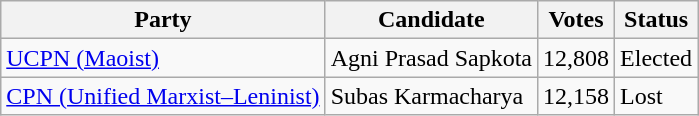<table class="wikitable">
<tr>
<th>Party</th>
<th>Candidate</th>
<th>Votes</th>
<th>Status</th>
</tr>
<tr>
<td><a href='#'>UCPN (Maoist)</a></td>
<td>Agni Prasad Sapkota</td>
<td>12,808</td>
<td>Elected</td>
</tr>
<tr>
<td><a href='#'>CPN (Unified Marxist–Leninist)</a></td>
<td>Subas Karmacharya</td>
<td>12,158</td>
<td>Lost</td>
</tr>
</table>
